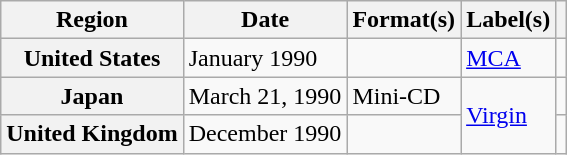<table class="wikitable plainrowheaders">
<tr>
<th scope="col">Region</th>
<th scope="col">Date</th>
<th scope="col">Format(s)</th>
<th scope="col">Label(s)</th>
<th scope="col"></th>
</tr>
<tr>
<th scope="row">United States</th>
<td>January 1990</td>
<td></td>
<td><a href='#'>MCA</a></td>
</tr>
<tr>
<th scope="row">Japan</th>
<td>March 21, 1990</td>
<td>Mini-CD</td>
<td rowspan="2"><a href='#'>Virgin</a></td>
<td></td>
</tr>
<tr>
<th scope="row">United Kingdom</th>
<td>December 1990</td>
<td></td>
<td></td>
</tr>
</table>
